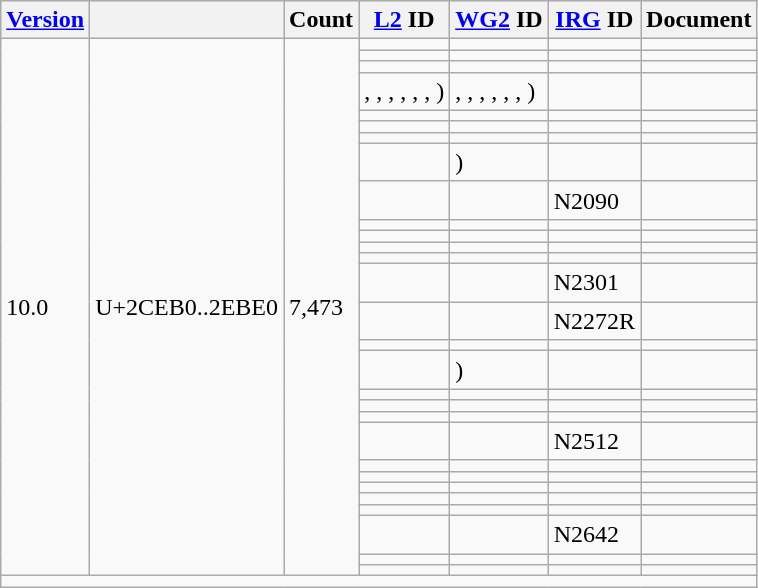<table class="wikitable collapsible sticky-header">
<tr>
<th><a href='#'>Version</a></th>
<th></th>
<th>Count</th>
<th><a href='#'>L2</a> ID</th>
<th><a href='#'>WG2</a> ID</th>
<th><a href='#'>IRG</a> ID</th>
<th>Document</th>
</tr>
<tr>
<td rowspan="29">10.0</td>
<td rowspan="29">U+2CEB0..2EBE0</td>
<td rowspan="29">7,473</td>
<td></td>
<td></td>
<td></td>
<td></td>
</tr>
<tr>
<td></td>
<td></td>
<td></td>
<td></td>
</tr>
<tr>
<td></td>
<td></td>
<td></td>
<td></td>
</tr>
<tr>
<td> , , , , , , )</td>
<td> , , , , , , )</td>
<td></td>
<td></td>
</tr>
<tr>
<td></td>
<td></td>
<td></td>
<td></td>
</tr>
<tr>
<td></td>
<td></td>
<td></td>
<td></td>
</tr>
<tr>
<td></td>
<td></td>
<td></td>
<td></td>
</tr>
<tr>
<td></td>
<td> )</td>
<td></td>
<td></td>
</tr>
<tr>
<td></td>
<td></td>
<td>N2090</td>
<td></td>
</tr>
<tr>
<td></td>
<td></td>
<td></td>
<td></td>
</tr>
<tr>
<td></td>
<td></td>
<td></td>
<td></td>
</tr>
<tr>
<td></td>
<td></td>
<td></td>
<td></td>
</tr>
<tr>
<td></td>
<td></td>
<td></td>
<td></td>
</tr>
<tr>
<td></td>
<td></td>
<td>N2301</td>
<td></td>
</tr>
<tr>
<td></td>
<td></td>
<td>N2272R</td>
<td></td>
</tr>
<tr>
<td></td>
<td></td>
<td></td>
<td></td>
</tr>
<tr>
<td></td>
<td> )</td>
<td></td>
<td></td>
</tr>
<tr>
<td></td>
<td></td>
<td></td>
<td></td>
</tr>
<tr>
<td></td>
<td></td>
<td></td>
<td></td>
</tr>
<tr>
<td></td>
<td></td>
<td></td>
<td></td>
</tr>
<tr>
<td></td>
<td></td>
<td>N2512</td>
<td></td>
</tr>
<tr>
<td></td>
<td></td>
<td></td>
<td></td>
</tr>
<tr>
<td></td>
<td></td>
<td></td>
<td></td>
</tr>
<tr>
<td></td>
<td></td>
<td></td>
<td></td>
</tr>
<tr>
<td></td>
<td></td>
<td></td>
<td></td>
</tr>
<tr>
<td></td>
<td></td>
<td></td>
<td></td>
</tr>
<tr>
<td></td>
<td></td>
<td>N2642</td>
<td></td>
</tr>
<tr>
<td></td>
<td></td>
<td></td>
<td></td>
</tr>
<tr>
<td></td>
<td></td>
<td></td>
<td></td>
</tr>
<tr class="sortbottom">
<td colspan="7"></td>
</tr>
</table>
